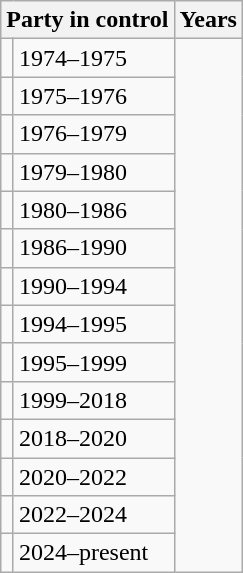<table class="wikitable">
<tr>
<th colspan=2>Party in control</th>
<th>Years</th>
</tr>
<tr>
<td></td>
<td>1974–1975</td>
</tr>
<tr>
<td></td>
<td>1975–1976</td>
</tr>
<tr>
<td></td>
<td>1976–1979</td>
</tr>
<tr>
<td></td>
<td>1979–1980</td>
</tr>
<tr>
<td></td>
<td>1980–1986</td>
</tr>
<tr>
<td></td>
<td>1986–1990</td>
</tr>
<tr>
<td></td>
<td>1990–1994</td>
</tr>
<tr>
<td></td>
<td>1994–1995</td>
</tr>
<tr>
<td></td>
<td>1995–1999</td>
</tr>
<tr>
<td></td>
<td>1999–2018</td>
</tr>
<tr>
<td></td>
<td>2018–2020</td>
</tr>
<tr>
<td></td>
<td>2020–2022</td>
</tr>
<tr>
<td></td>
<td>2022–2024</td>
</tr>
<tr>
<td></td>
<td>2024–present</td>
</tr>
</table>
